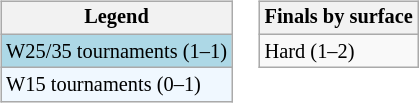<table>
<tr valign=top>
<td><br><table class=wikitable style="font-size:85%">
<tr>
<th>Legend</th>
</tr>
<tr style="background:lightblue;">
<td>W25/35 tournaments (1–1)</td>
</tr>
<tr style="background:#f0f8ff;">
<td>W15 tournaments (0–1)</td>
</tr>
</table>
</td>
<td><br><table class=wikitable style="font-size:85%">
<tr>
<th>Finals by surface</th>
</tr>
<tr>
<td>Hard (1–2)</td>
</tr>
</table>
</td>
</tr>
</table>
